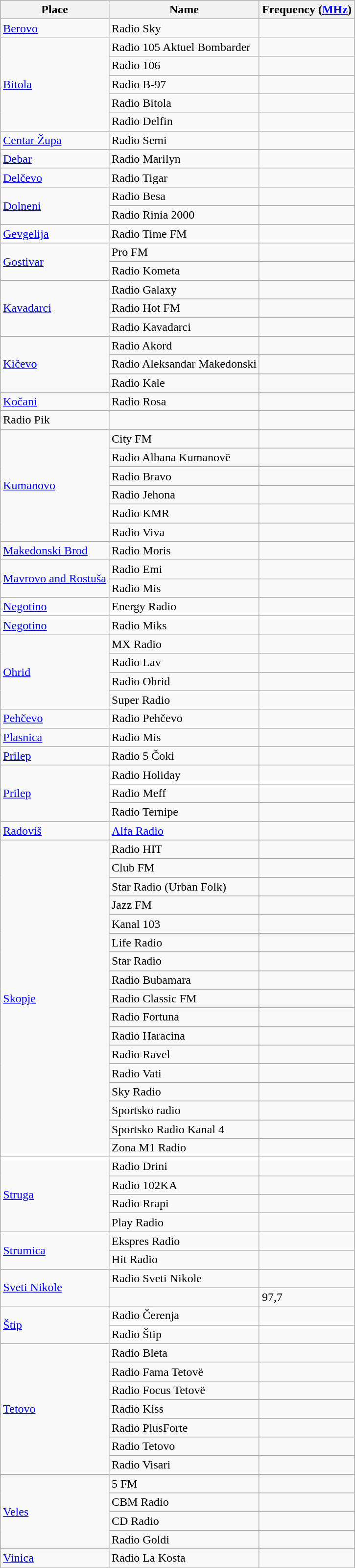<table class="wikitable sortable">
<tr>
<th>Place</th>
<th>Name</th>
<th>Frequency (<a href='#'>MHz</a>)</th>
</tr>
<tr>
<td><a href='#'>Berovo</a></td>
<td>Radio Sky</td>
<td></td>
</tr>
<tr>
<td rowspan=5><a href='#'>Bitola</a></td>
<td>Radio 105 Aktuel Bombarder</td>
<td></td>
</tr>
<tr>
<td>Radio 106</td>
<td></td>
</tr>
<tr>
<td>Radio B-97</td>
<td></td>
</tr>
<tr>
<td>Radio Bitola</td>
<td></td>
</tr>
<tr>
<td>Radio Delfin</td>
<td></td>
</tr>
<tr>
<td><a href='#'>Centar Župa</a></td>
<td>Radio Semi</td>
<td></td>
</tr>
<tr>
<td><a href='#'>Debar</a></td>
<td>Radio Marilyn</td>
<td></td>
</tr>
<tr>
<td><a href='#'>Delčevo</a></td>
<td>Radio Tigar</td>
<td></td>
</tr>
<tr>
<td rowspan=2><a href='#'>Dolneni</a></td>
<td>Radio Besa</td>
<td></td>
</tr>
<tr>
<td>Radio Rinia 2000</td>
<td></td>
</tr>
<tr>
<td><a href='#'>Gevgelija</a></td>
<td>Radio Time FM</td>
<td></td>
</tr>
<tr>
<td rowspan=2><a href='#'>Gostivar</a></td>
<td>Pro FM</td>
<td></td>
</tr>
<tr>
<td>Radio Kometa</td>
<td></td>
</tr>
<tr>
<td rowspan=3><a href='#'>Kavadarci</a></td>
<td>Radio Galaxy</td>
<td></td>
</tr>
<tr>
<td>Radio Hot FM</td>
<td></td>
</tr>
<tr>
<td>Radio Kavadarci</td>
<td></td>
</tr>
<tr>
<td rowspan=3><a href='#'>Kičevo</a></td>
<td>Radio Akord</td>
<td></td>
</tr>
<tr>
<td>Radio Aleksandar Makedonski</td>
<td></td>
</tr>
<tr>
<td>Radio Kale</td>
<td></td>
</tr>
<tr>
<td><a href='#'>Kočani</a></td>
<td>Radio Rosa</td>
<td></td>
</tr>
<tr>
<td>Radio Pik</td>
<td></td>
</tr>
<tr>
<td rowspan=6><a href='#'>Kumanovo</a></td>
<td>City FM</td>
<td></td>
</tr>
<tr>
<td>Radio Albana Kumanovë</td>
<td></td>
</tr>
<tr>
<td>Radio Bravo</td>
<td></td>
</tr>
<tr>
<td>Radio Jehona</td>
<td></td>
</tr>
<tr>
<td>Radio KMR</td>
<td></td>
</tr>
<tr>
<td>Radio Viva</td>
<td></td>
</tr>
<tr>
<td><a href='#'>Makedonski Brod</a></td>
<td>Radio Moris</td>
<td></td>
</tr>
<tr>
<td rowspan=2><a href='#'>Mavrovo and Rostuša</a></td>
<td>Radio Emi</td>
<td></td>
</tr>
<tr>
<td>Radio Mis</td>
<td></td>
</tr>
<tr>
<td><a href='#'>Negotino</a></td>
<td>Energy Radio</td>
<td></td>
</tr>
<tr>
<td><a href='#'>Negotino</a></td>
<td>Radio Miks</td>
<td></td>
</tr>
<tr>
<td rowspan=4><a href='#'>Ohrid</a></td>
<td>MX Radio</td>
<td></td>
</tr>
<tr>
<td>Radio Lav</td>
<td></td>
</tr>
<tr>
<td>Radio Ohrid</td>
<td></td>
</tr>
<tr>
<td>Super Radio</td>
<td></td>
</tr>
<tr>
<td><a href='#'>Pehčevo</a></td>
<td>Radio Pehčevo</td>
<td></td>
</tr>
<tr>
<td><a href='#'>Plasnica</a></td>
<td>Radio Mis</td>
<td></td>
</tr>
<tr>
<td><a href='#'>Prilep</a></td>
<td>Radio 5 Čoki</td>
<td></td>
</tr>
<tr>
<td rowspan=3><a href='#'>Prilep</a></td>
<td>Radio Holiday</td>
<td></td>
</tr>
<tr>
<td>Radio Meff</td>
<td></td>
</tr>
<tr>
<td>Radio Ternipe</td>
<td></td>
</tr>
<tr>
<td><a href='#'>Radoviš</a></td>
<td><a href='#'>Alfa Radio</a></td>
<td></td>
</tr>
<tr>
<td rowspan=17><a href='#'>Skopje</a></td>
<td>Radio HIT</td>
<td></td>
</tr>
<tr>
<td>Club FM</td>
<td></td>
</tr>
<tr>
<td>Star Radio (Urban Folk)</td>
<td></td>
</tr>
<tr>
<td>Jazz FM</td>
<td></td>
</tr>
<tr>
<td>Kanal 103</td>
<td></td>
</tr>
<tr>
<td>Life Radio</td>
<td></td>
</tr>
<tr>
<td>Star Radio</td>
<td></td>
</tr>
<tr>
<td>Radio Bubamara</td>
<td></td>
</tr>
<tr>
<td>Radio Classic FM</td>
<td></td>
</tr>
<tr>
<td>Radio Fortuna</td>
<td></td>
</tr>
<tr>
<td>Radio Haracina</td>
<td></td>
</tr>
<tr>
<td>Radio Ravel</td>
<td></td>
</tr>
<tr>
<td>Radio Vati</td>
<td></td>
</tr>
<tr>
<td>Sky Radio</td>
<td></td>
</tr>
<tr>
<td>Sportsko radio</td>
<td></td>
</tr>
<tr>
<td>Sportsko Radio Kanal 4</td>
<td></td>
</tr>
<tr>
<td>Zona M1 Radio</td>
<td></td>
</tr>
<tr>
<td rowspan=4><a href='#'>Struga</a></td>
<td>Radio Drini</td>
<td></td>
</tr>
<tr>
<td>Radio 102KA</td>
<td></td>
</tr>
<tr>
<td>Radio Rrapi</td>
<td></td>
</tr>
<tr>
<td>Play Radio</td>
<td></td>
</tr>
<tr>
<td rowspan=2><a href='#'>Strumica</a></td>
<td>Ekspres Radio</td>
<td></td>
</tr>
<tr>
<td>Hit Radio</td>
<td></td>
</tr>
<tr>
<td rowspan="2"><a href='#'>Sveti Nikole</a></td>
<td>Radio Sveti Nikole</td>
<td></td>
</tr>
<tr>
<td></td>
<td>97,7</td>
</tr>
<tr>
<td rowspan=2><a href='#'>Štip</a></td>
<td>Radio Čerenja</td>
<td></td>
</tr>
<tr>
<td>Radio Štip</td>
<td></td>
</tr>
<tr>
<td rowspan=7><a href='#'>Tetovo</a></td>
<td>Radio Bleta</td>
<td></td>
</tr>
<tr>
<td>Radio Fama Tetovë</td>
<td></td>
</tr>
<tr>
<td>Radio Focus Tetovë</td>
<td></td>
</tr>
<tr>
<td>Radio Kiss</td>
<td></td>
</tr>
<tr>
<td>Radio PlusForte</td>
<td></td>
</tr>
<tr>
<td>Radio Tetovo</td>
<td></td>
</tr>
<tr>
<td>Radio Visari</td>
<td></td>
</tr>
<tr>
<td rowspan=4><a href='#'>Veles</a></td>
<td>5 FM</td>
<td></td>
</tr>
<tr>
<td>CBM Radio</td>
<td></td>
</tr>
<tr>
<td>CD Radio</td>
<td></td>
</tr>
<tr>
<td>Radio Goldi</td>
<td></td>
</tr>
<tr>
<td><a href='#'>Vinica</a></td>
<td>Radio La Kosta</td>
<td></td>
</tr>
</table>
